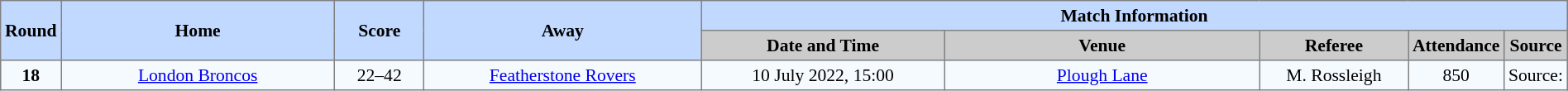<table border=1 style="border-collapse:collapse; font-size:90%; text-align:center;" cellpadding=3 cellspacing=0 width=100%>
<tr style="background:#c1d8ff;">
<th scope="col" rowspan=2 width=1%>Round</th>
<th scope="col" rowspan=2 width=19%>Home</th>
<th scope="col" rowspan=2 width=6%>Score</th>
<th scope="col" rowspan=2 width=19%>Away</th>
<th colspan=5>Match Information</th>
</tr>
<tr style="background:#cccccc;">
<th scope="col" width=17%>Date and Time</th>
<th scope="col" width=22%>Venue</th>
<th scope="col" width=10%>Referee</th>
<th scope="col" width=7%>Attendance</th>
<th scope="col" width=7%>Source</th>
</tr>
<tr style="background:#f5faff;">
<td><strong>18</strong></td>
<td> <a href='#'>London Broncos</a></td>
<td>22–42</td>
<td> <a href='#'>Featherstone Rovers</a></td>
<td>10 July 2022, 15:00</td>
<td><a href='#'>Plough Lane</a></td>
<td>M. Rossleigh</td>
<td>850</td>
<td>Source:</td>
</tr>
</table>
